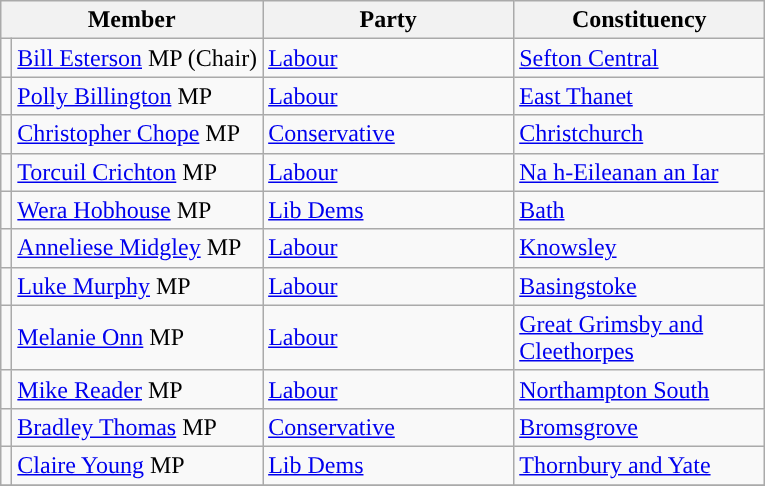<table class="wikitable">
<tr>
<th colspan="2" width="160px" valign="top">Member</th>
<th width="160px" valign="top">Party</th>
<th width="160px" valign="top">Constituency</th>
</tr>
<tr>
<td style="color:inherit;background:"></td>
<td><a href='#'>Bill Esterson</a> MP (Chair)</td>
<td><a href='#'>Labour</a></td>
<td><a href='#'>Sefton Central</a></td>
</tr>
<tr>
<td style="color:inherit;background:"></td>
<td><a href='#'>Polly Billington</a> MP</td>
<td><a href='#'>Labour</a></td>
<td><a href='#'>East Thanet</a></td>
</tr>
<tr>
<td style="color:inherit;background:"></td>
<td><a href='#'>Christopher Chope</a> MP</td>
<td><a href='#'>Conservative</a></td>
<td><a href='#'>Christchurch</a></td>
</tr>
<tr>
<td style="color:inherit;background:"></td>
<td><a href='#'>Torcuil Crichton</a> MP</td>
<td><a href='#'>Labour</a></td>
<td><a href='#'>Na h-Eileanan an Iar</a></td>
</tr>
<tr>
<td style="color:inherit;background:"></td>
<td><a href='#'>Wera Hobhouse</a> MP</td>
<td><a href='#'>Lib Dems</a></td>
<td><a href='#'>Bath</a></td>
</tr>
<tr>
<td style="color:inherit;background:"></td>
<td><a href='#'>Anneliese Midgley</a> MP</td>
<td><a href='#'>Labour</a></td>
<td><a href='#'>Knowsley</a></td>
</tr>
<tr>
<td style="color:inherit;background:"></td>
<td><a href='#'>Luke Murphy</a> MP</td>
<td><a href='#'>Labour</a></td>
<td><a href='#'>Basingstoke</a></td>
</tr>
<tr>
<td style="color:inherit;background:"></td>
<td><a href='#'>Melanie Onn</a> MP</td>
<td><a href='#'>Labour</a></td>
<td><a href='#'>Great Grimsby and Cleethorpes</a></td>
</tr>
<tr>
<td style="color:inherit;background:"></td>
<td><a href='#'>Mike Reader</a> MP</td>
<td><a href='#'>Labour</a></td>
<td><a href='#'>Northampton South</a></td>
</tr>
<tr>
<td style="color:inherit;background:"></td>
<td><a href='#'>Bradley Thomas</a> MP</td>
<td><a href='#'>Conservative</a></td>
<td><a href='#'>Bromsgrove</a></td>
</tr>
<tr>
<td style="color:inherit;background:"></td>
<td><a href='#'>Claire Young</a> MP</td>
<td><a href='#'>Lib Dems</a></td>
<td><a href='#'>Thornbury and Yate</a></td>
</tr>
<tr>
</tr>
</table>
